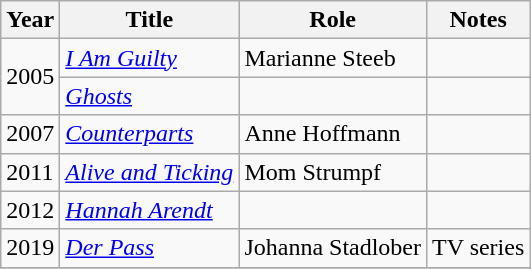<table class="wikitable sortable">
<tr>
<th>Year</th>
<th>Title</th>
<th>Role</th>
<th class="unsortable">Notes</th>
</tr>
<tr>
<td rowspan=2>2005</td>
<td><em><a href='#'>I Am Guilty</a></em></td>
<td>Marianne Steeb</td>
<td></td>
</tr>
<tr>
<td><em><a href='#'>Ghosts</a></em></td>
<td></td>
<td></td>
</tr>
<tr>
<td>2007</td>
<td><em><a href='#'>Counterparts</a></em></td>
<td>Anne Hoffmann</td>
<td></td>
</tr>
<tr>
<td>2011</td>
<td><em><a href='#'>Alive and Ticking</a></em></td>
<td>Mom Strumpf</td>
<td></td>
</tr>
<tr>
<td>2012</td>
<td><em><a href='#'>Hannah Arendt</a></em></td>
<td></td>
<td></td>
</tr>
<tr>
<td>2019</td>
<td><em><a href='#'>Der Pass</a></em></td>
<td>Johanna Stadlober</td>
<td>TV series</td>
</tr>
<tr>
</tr>
</table>
